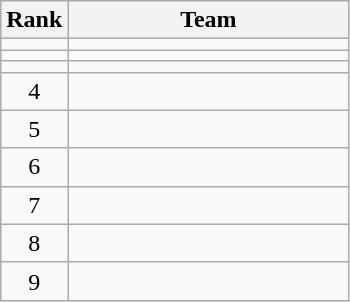<table class=wikitable style="text-align:center;">
<tr>
<th>Rank</th>
<th width=180>Team</th>
</tr>
<tr>
<td></td>
<td align=left></td>
</tr>
<tr>
<td></td>
<td align=left></td>
</tr>
<tr>
<td></td>
<td align=left></td>
</tr>
<tr>
<td>4</td>
<td align=left></td>
</tr>
<tr>
<td>5</td>
<td align=left></td>
</tr>
<tr>
<td>6</td>
<td align=left></td>
</tr>
<tr>
<td>7</td>
<td align=left></td>
</tr>
<tr>
<td>8</td>
<td align=left></td>
</tr>
<tr>
<td>9</td>
<td align=left></td>
</tr>
</table>
